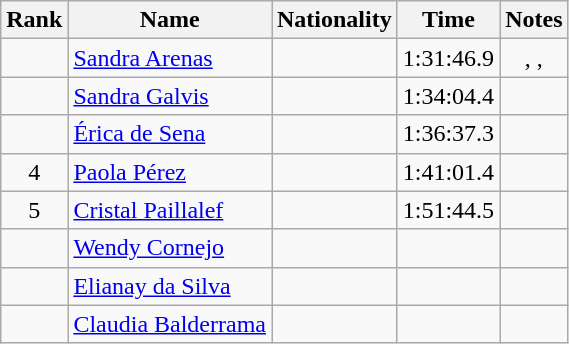<table class="wikitable sortable" style="text-align:center">
<tr>
<th>Rank</th>
<th>Name</th>
<th>Nationality</th>
<th>Time</th>
<th>Notes</th>
</tr>
<tr>
<td></td>
<td align=left><a href='#'>Sandra Arenas</a></td>
<td align=left></td>
<td>1:31:46.9</td>
<td><strong></strong>, <strong></strong>,  <strong></strong></td>
</tr>
<tr>
<td></td>
<td align=left><a href='#'>Sandra Galvis</a></td>
<td align=left></td>
<td>1:34:04.4</td>
<td></td>
</tr>
<tr>
<td></td>
<td align=left><a href='#'>Érica de Sena</a></td>
<td align=left></td>
<td>1:36:37.3</td>
<td></td>
</tr>
<tr>
<td>4</td>
<td align=left><a href='#'>Paola Pérez</a></td>
<td align=left></td>
<td>1:41:01.4</td>
<td><strong></strong></td>
</tr>
<tr>
<td>5</td>
<td align=left><a href='#'>Cristal Paillalef</a></td>
<td align=left></td>
<td>1:51:44.5</td>
<td></td>
</tr>
<tr>
<td></td>
<td align=left><a href='#'>Wendy Cornejo</a></td>
<td align=left></td>
<td></td>
<td></td>
</tr>
<tr>
<td></td>
<td align=left><a href='#'>Elianay da Silva</a></td>
<td align=left></td>
<td></td>
<td></td>
</tr>
<tr>
<td></td>
<td align=left><a href='#'>Claudia Balderrama</a></td>
<td align=left></td>
<td></td>
<td></td>
</tr>
</table>
